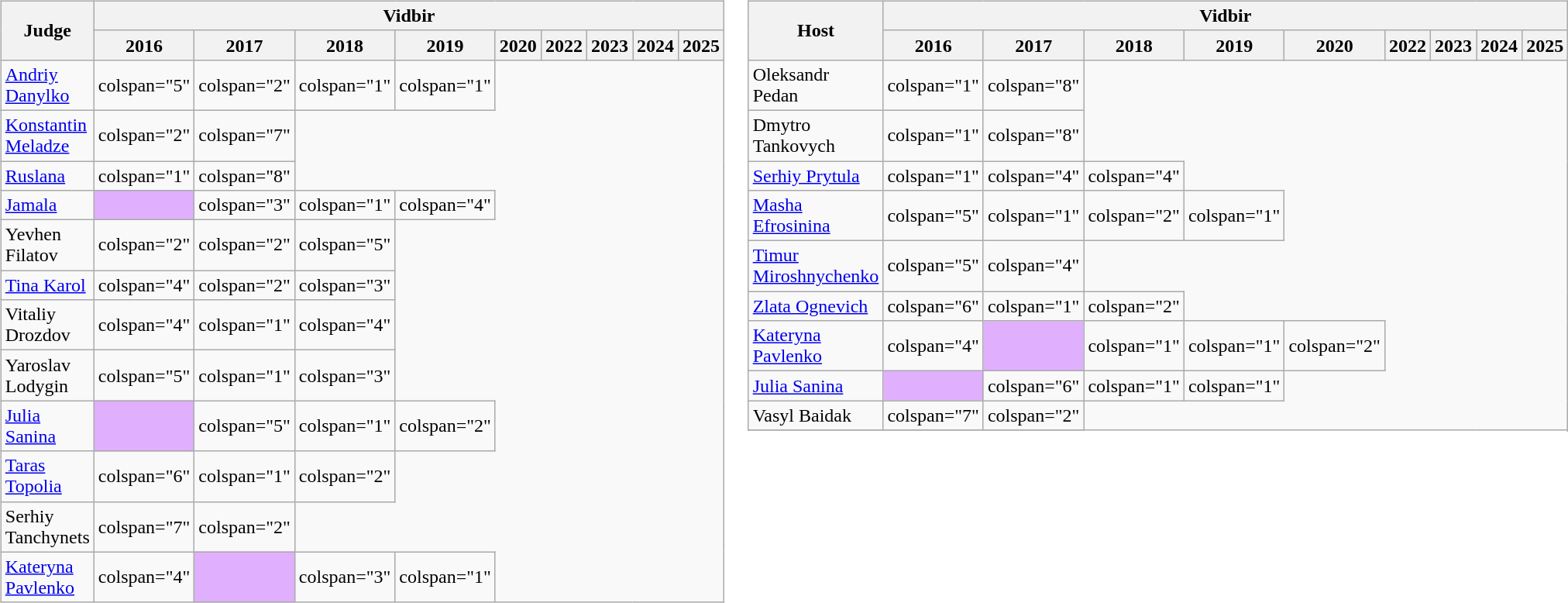<table>
<tr style="vertical-align:top">
<td><br><table class="wikitable">
<tr>
<th width="140" rowspan="2">Judge</th>
<th colspan=13 text-align:center;>Vidbir</th>
</tr>
<tr>
<th width="30">2016</th>
<th width="30">2017</th>
<th width="30">2018</th>
<th width="30">2019</th>
<th width="30">2020</th>
<th width="30">2022</th>
<th width="30">2023</th>
<th width="30">2024</th>
<th width="30">2025</th>
</tr>
<tr>
<td><a href='#'>Andriy Danylko</a></td>
<td>colspan="5" </td>
<td>colspan="2" </td>
<td>colspan="1" </td>
<td>colspan="1" </td>
</tr>
<tr>
<td><a href='#'>Konstantin Meladze</a></td>
<td>colspan="2" </td>
<td>colspan="7" </td>
</tr>
<tr>
<td><a href='#'>Ruslana</a></td>
<td>colspan="1" </td>
<td>colspan="8" </td>
</tr>
<tr>
<td><a href='#'>Jamala</a></td>
<td colspan="1" style="text-align:center; background:#E0B0FF;"></td>
<td>colspan="3" </td>
<td>colspan="1" </td>
<td>colspan="4" </td>
</tr>
<tr>
<td>Yevhen Filatov</td>
<td>colspan="2" </td>
<td>colspan="2" </td>
<td>colspan="5" </td>
</tr>
<tr>
<td><a href='#'>Tina Karol</a></td>
<td>colspan="4" </td>
<td>colspan="2" </td>
<td>colspan="3" </td>
</tr>
<tr>
<td>Vitaliy Drozdov</td>
<td>colspan="4" </td>
<td>colspan="1" </td>
<td>colspan="4" </td>
</tr>
<tr>
<td>Yaroslav Lodygin</td>
<td>colspan="5" </td>
<td>colspan="1" </td>
<td>colspan="3" </td>
</tr>
<tr>
<td><a href='#'>Julia Sanina</a></td>
<td colspan="1" style="text-align:center; background:#E0B0FF;"></td>
<td>colspan="5" </td>
<td>colspan="1" </td>
<td>colspan="2" </td>
</tr>
<tr>
<td><a href='#'>Taras Topolia</a></td>
<td>colspan="6" </td>
<td>colspan="1" </td>
<td>colspan="2" </td>
</tr>
<tr>
<td>Serhiy Tanchynets</td>
<td>colspan="7" </td>
<td>colspan="2" </td>
</tr>
<tr>
<td><a href='#'>Kateryna Pavlenko</a></td>
<td>colspan="4" </td>
<td colspan="1" style="text-align:center; background:#E0B0FF;"></td>
<td>colspan="3" </td>
<td>colspan="1" </td>
</tr>
</table>
</td>
<td><br><table class="wikitable">
<tr>
<th width="150" rowspan="2">Host</th>
<th colspan=13 text-align:center;>Vidbir</th>
</tr>
<tr>
<th width="30">2016</th>
<th width="30">2017</th>
<th width="30">2018</th>
<th width="30">2019</th>
<th width="30">2020</th>
<th width="30">2022</th>
<th width="30">2023</th>
<th width="30">2024</th>
<th width="30">2025</th>
</tr>
<tr>
<td>Oleksandr Pedan</td>
<td>colspan="1" </td>
<td>colspan="8" </td>
</tr>
<tr>
<td>Dmytro Tankovych</td>
<td>colspan="1" </td>
<td>colspan="8" </td>
</tr>
<tr>
<td><a href='#'>Serhiy Prytula</a></td>
<td>colspan="1" </td>
<td>colspan="4" </td>
<td>colspan="4" </td>
</tr>
<tr>
<td><a href='#'>Masha Efrosinina</a></td>
<td>colspan="5" </td>
<td>colspan="1" </td>
<td>colspan="2" </td>
<td>colspan="1" </td>
</tr>
<tr>
<td><a href='#'>Timur Miroshnychenko</a></td>
<td>colspan="5" </td>
<td>colspan="4" </td>
</tr>
<tr>
<td><a href='#'>Zlata Ognevich</a></td>
<td>colspan="6" </td>
<td>colspan="1" </td>
<td>colspan="2" </td>
</tr>
<tr>
<td><a href='#'>Kateryna Pavlenko</a></td>
<td>colspan="4" </td>
<td colspan="1" style="text-align:center; background:#E0B0FF;"></td>
<td>colspan="1" </td>
<td>colspan="1" </td>
<td>colspan="2" </td>
</tr>
<tr>
<td><a href='#'>Julia Sanina</a></td>
<td colspan="1" style="text-align:center; background:#E0B0FF;"></td>
<td>colspan="6" </td>
<td>colspan="1" </td>
<td>colspan="1" </td>
</tr>
<tr>
<td>Vasyl Baidak</td>
<td>colspan="7" </td>
<td>colspan="2" </td>
</tr>
<tr>
</tr>
</table>
</td>
</tr>
</table>
